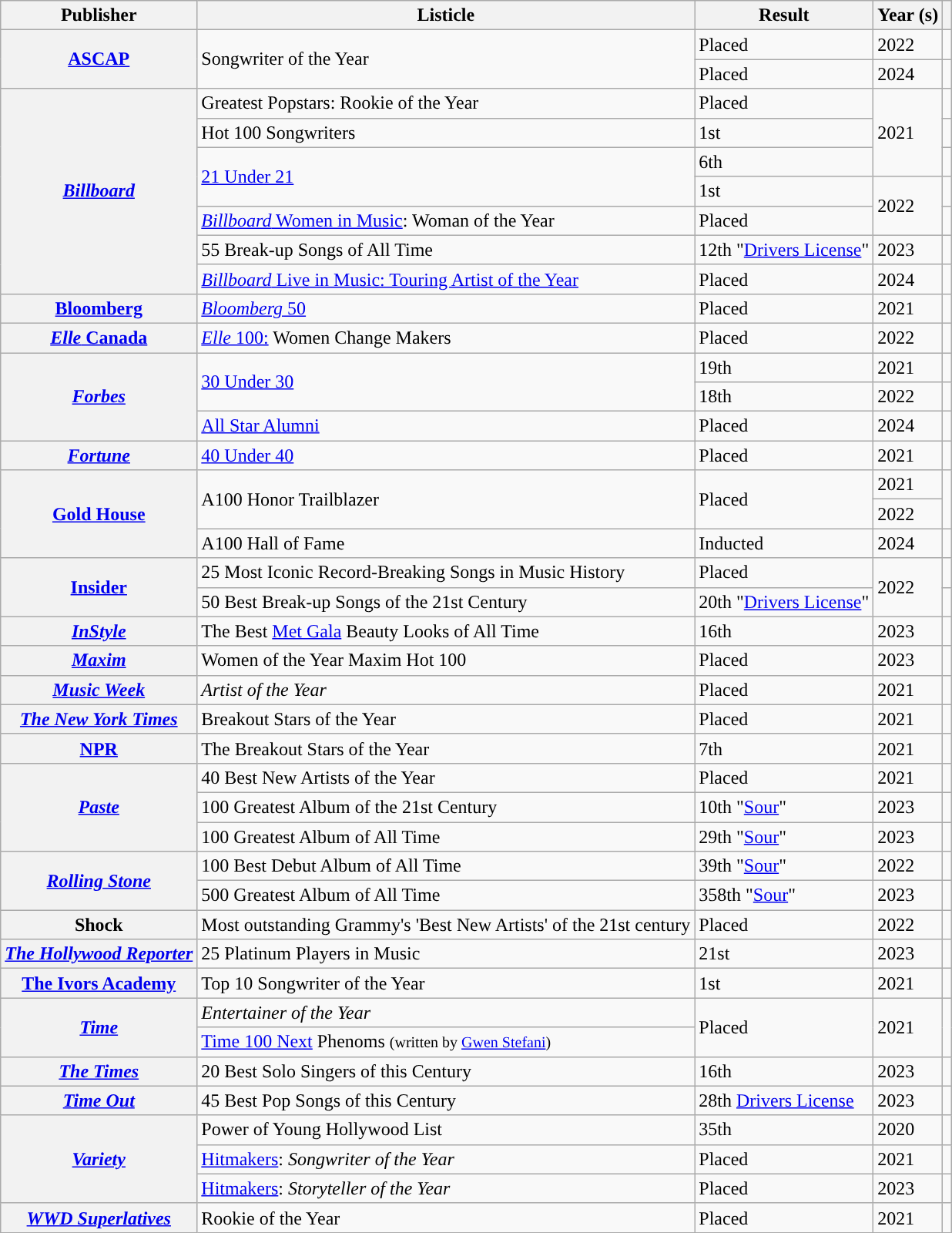<table class="wikitable plainrowheaders sortable" style="margin-right: 0;" style="width: 100%;">
<tr>
<th scope="col">Publisher</th>
<th scope="col">Listicle</th>
<th scope="col">Result</th>
<th scope="col">Year (s)</th>
<th scope="col" class="unsortable"></th>
</tr>
<tr>
<th scope="row" rowspan="2"><a href='#'>ASCAP</a></th>
<td rowspan="2">Songwriter of the Year</td>
<td>Placed</td>
<td>2022</td>
<td style="text-align:center;"></td>
</tr>
<tr>
<td>Placed</td>
<td>2024</td>
<td style="text-align:center;"></td>
</tr>
<tr>
<th scope="row" rowspan="7"><em><a href='#'>Billboard</a></em></th>
<td>Greatest Popstars: Rookie of the Year</td>
<td>Placed</td>
<td rowspan="3">2021</td>
<td style="text-align:center;"></td>
</tr>
<tr>
<td>Hot 100 Songwriters</td>
<td>1st</td>
<td style="text-align:center;"></td>
</tr>
<tr>
<td rowspan="2"><a href='#'>21 Under 21</a></td>
<td>6th</td>
<td style="text-align:center;"></td>
</tr>
<tr>
<td>1st</td>
<td rowspan="2">2022</td>
<td style="text-align:center;"></td>
</tr>
<tr>
<td><a href='#'><em>Billboard</em> Women in Music</a>: Woman of the Year</td>
<td>Placed</td>
<td style="text-align:center;"></td>
</tr>
<tr>
<td>55 Break-up Songs of All Time</td>
<td>12th "<a href='#'>Drivers License</a>"</td>
<td>2023</td>
<td style="text-align:center;"></td>
</tr>
<tr>
<td><a href='#'><em>Billboard</em> Live in Music: Touring Artist of the Year</a></td>
<td>Placed</td>
<td>2024</td>
<td style="text-align:center;"></td>
</tr>
<tr>
<th scope="row"><a href='#'>Bloomberg</a></th>
<td><a href='#'><em>Bloomberg</em> 50</a></td>
<td>Placed</td>
<td>2021</td>
<td style="text-align:center;"></td>
</tr>
<tr>
<th scope="row"><a href='#'><em>Elle</em> Canada</a></th>
<td><a href='#'><em>Elle</em> 100:</a> Women Change Makers</td>
<td>Placed</td>
<td>2022</td>
<td style="text-align:center;"></td>
</tr>
<tr>
<th scope="row" rowspan="3"><em><a href='#'>Forbes</a></em></th>
<td rowspan="2"><a href='#'>30 Under 30</a></td>
<td>19th</td>
<td>2021</td>
<td style="text-align:center;"></td>
</tr>
<tr>
<td>18th</td>
<td>2022</td>
<td style="text-align:center;"></td>
</tr>
<tr>
<td><a href='#'>All Star Alumni</a></td>
<td>Placed</td>
<td>2024</td>
<td style="text-align:center;"></td>
</tr>
<tr>
<th scope="row"><em><a href='#'>Fortune</a></em></th>
<td><a href='#'>40 Under 40</a></td>
<td>Placed</td>
<td>2021</td>
<td style="text-align:center;"></td>
</tr>
<tr>
<th scope="row" rowspan='3"'><a href='#'>Gold House</a></th>
<td rowspan="2">A100 Honor Trailblazer</td>
<td rowspan="2">Placed</td>
<td>2021</td>
<td rowspan="2" style="text-align:center;"></td>
</tr>
<tr>
<td>2022</td>
</tr>
<tr>
<td>A100 Hall of Fame</td>
<td>Inducted</td>
<td>2024</td>
<td style="text-align:center;"></td>
</tr>
<tr>
<th scope="row" rowspan="2"><a href='#'>Insider</a></th>
<td>25 Most Iconic Record-Breaking Songs in Music History</td>
<td>Placed</td>
<td rowspan="2">2022</td>
<td style="text-align:center;"></td>
</tr>
<tr>
<td>50 Best Break-up Songs of the 21st Century</td>
<td>20th "<a href='#'>Drivers License</a>"</td>
<td style="text-align:center;"></td>
</tr>
<tr>
<th scope="row"><em><a href='#'>InStyle</a></em></th>
<td>The Best <a href='#'>Met Gala</a> Beauty Looks of All Time</td>
<td>16th</td>
<td>2023</td>
<td style="text-align:center;"></td>
</tr>
<tr>
<th scope="row"><em><a href='#'>Maxim</a></em></th>
<td>Women of the Year Maxim Hot 100</td>
<td>Placed</td>
<td>2023</td>
<td style="text-align:center;"></td>
</tr>
<tr>
<th scope="row"><em><a href='#'>Music Week</a></em></th>
<td><em>Artist of the Year</em></td>
<td>Placed</td>
<td>2021</td>
<td style="text-align:center;"></td>
</tr>
<tr>
<th scope="row"><em><a href='#'>The New York Times</a></em></th>
<td>Breakout Stars of the Year</td>
<td>Placed</td>
<td>2021</td>
<td style="text-align:center;"></td>
</tr>
<tr>
<th scope="row"><a href='#'>NPR</a></th>
<td>The Breakout Stars of the Year</td>
<td>7th</td>
<td>2021</td>
<td style="text-align:center;"></td>
</tr>
<tr>
<th scope="row" rowspan="3"><em><a href='#'>Paste</a></em></th>
<td>40 Best New Artists of the Year</td>
<td>Placed</td>
<td>2021</td>
<td style="text-align:center;"></td>
</tr>
<tr>
<td>100 Greatest Album of the 21st Century</td>
<td>10th "<a href='#'>Sour</a>"</td>
<td>2023</td>
<td style="text-align:center;"></td>
</tr>
<tr>
<td>100 Greatest Album of All Time</td>
<td>29th "<a href='#'>Sour</a>"</td>
<td>2023</td>
<td style="text-align:center;"></td>
</tr>
<tr>
<th scope="row" rowspan="2"><em><a href='#'>Rolling Stone</a></em></th>
<td>100 Best Debut Album of All Time</td>
<td>39th "<a href='#'>Sour</a>"</td>
<td>2022</td>
<td style="text-align:center;"></td>
</tr>
<tr>
<td>500 Greatest Album of All Time</td>
<td>358th "<a href='#'>Sour</a>"</td>
<td>2023</td>
<td style="text-align:center;"></td>
</tr>
<tr>
<th scope="row">Shock</th>
<td>Most outstanding Grammy's 'Best New Artists' of the 21st century</td>
<td>Placed</td>
<td>2022</td>
<td style="text-align:center;"></td>
</tr>
<tr>
<th scope="row"><em><a href='#'>The Hollywood Reporter</a></em></th>
<td>25 Platinum Players in Music</td>
<td>21st</td>
<td>2023</td>
<td style="text-align:center;"></td>
</tr>
<tr>
<th scope="row"><a href='#'>The Ivors Academy</a></th>
<td>Top 10 Songwriter of the Year</td>
<td>1st</td>
<td>2021</td>
<td style="text-align:center;"></td>
</tr>
<tr>
<th scope="row" rowspan="2"><em><a href='#'>Time</a></em></th>
<td><em>Entertainer of the Year</em></td>
<td rowspan="2">Placed</td>
<td rowspan="2">2021</td>
<td rowspan="2" style="text-align:center;"></td>
</tr>
<tr>
<td><a href='#'>Time 100 Next</a> Phenoms <small>(written by <a href='#'>Gwen Stefani</a>)</small></td>
</tr>
<tr>
<th scope="row"><em><a href='#'>The Times</a></em></th>
<td>20 Best Solo Singers of this Century</td>
<td>16th</td>
<td>2023</td>
<td style="text-align:center;"></td>
</tr>
<tr>
<th scope="row"><em><a href='#'>Time Out</a></em></th>
<td>45 Best Pop Songs of this Century</td>
<td>28th <a href='#'>Drivers License</a></td>
<td>2023</td>
<td style="text-align:center;"></td>
</tr>
<tr>
<th scope="row" rowspan="3"><em><a href='#'>Variety</a></em></th>
<td>Power of Young Hollywood List</td>
<td>35th</td>
<td>2020</td>
<td style="text-align:center;"></td>
</tr>
<tr>
<td><a href='#'>Hitmakers</a>: <em>Songwriter of the Year</em></td>
<td>Placed</td>
<td>2021</td>
<td style="text-align:center;"></td>
</tr>
<tr>
<td><a href='#'>Hitmakers</a>: <em>Storyteller of the Year</em></td>
<td>Placed</td>
<td>2023</td>
<td style="text-align:center;"></td>
</tr>
<tr>
<th scope="row"><em><a href='#'>WWD Superlatives</a></em></th>
<td>Rookie of the Year</td>
<td>Placed</td>
<td>2021</td>
<td style="text-align:center;"></td>
</tr>
</table>
